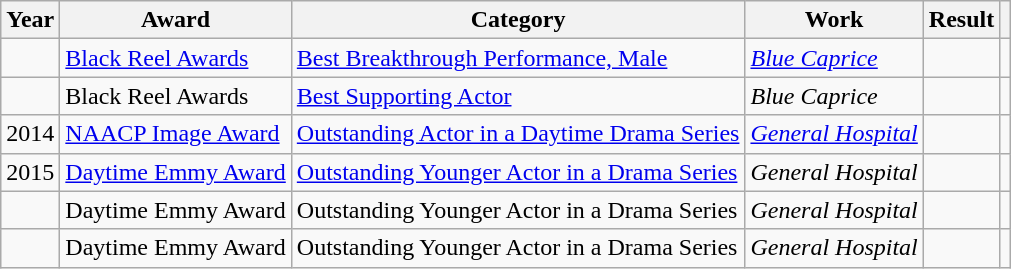<table class="wikitable sortable plainrowheaders">
<tr>
<th scope="col">Year</th>
<th scope="col">Award</th>
<th scope="col">Category</th>
<th scope="col">Work</th>
<th scope="col">Result</th>
<th scope="col" class="unsortable"></th>
</tr>
<tr>
<td></td>
<td><a href='#'>Black Reel Awards</a></td>
<td><a href='#'>Best Breakthrough Performance, Male</a></td>
<td><em><a href='#'>Blue Caprice</a></em></td>
<td></td>
<td></td>
</tr>
<tr>
<td></td>
<td>Black Reel Awards</td>
<td><a href='#'>Best Supporting Actor</a></td>
<td><em>Blue Caprice</em></td>
<td></td>
<td></td>
</tr>
<tr>
<td style="text-align:center">2014</td>
<td><a href='#'>NAACP Image Award</a></td>
<td><a href='#'>Outstanding Actor in a Daytime Drama Series</a></td>
<td><em><a href='#'>General Hospital</a></em></td>
<td></td>
<td></td>
</tr>
<tr>
<td style="text-align:center">2015</td>
<td><a href='#'>Daytime Emmy Award</a></td>
<td><a href='#'>Outstanding Younger Actor in a Drama Series</a></td>
<td><em>General Hospital</em></td>
<td></td>
<td></td>
</tr>
<tr>
<td></td>
<td>Daytime Emmy Award</td>
<td>Outstanding Younger Actor in a Drama Series</td>
<td><em>General Hospital</em></td>
<td></td>
<td></td>
</tr>
<tr>
<td></td>
<td>Daytime Emmy Award</td>
<td>Outstanding Younger Actor in a Drama Series</td>
<td><em>General Hospital</em></td>
<td></td>
<td></td>
</tr>
</table>
